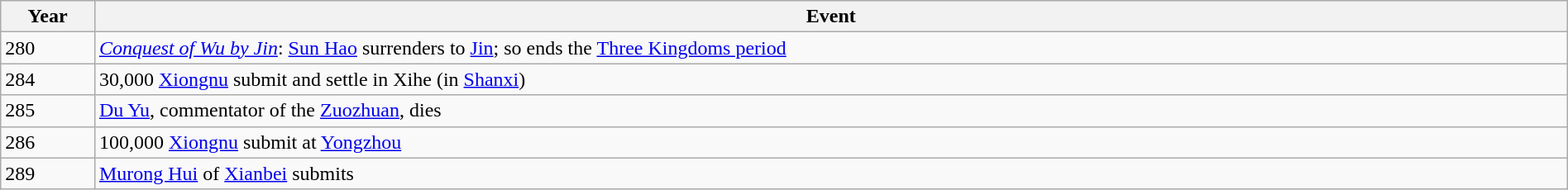<table class="wikitable" style="width:100%;">
<tr>
<th style="width:6%">Year</th>
<th>Event</th>
</tr>
<tr>
<td>280</td>
<td><em><a href='#'>Conquest of Wu by Jin</a></em>: <a href='#'>Sun Hao</a> surrenders to <a href='#'>Jin</a>; so ends the <a href='#'>Three Kingdoms period</a></td>
</tr>
<tr>
<td>284</td>
<td>30,000 <a href='#'>Xiongnu</a> submit and settle in Xihe (in <a href='#'>Shanxi</a>)</td>
</tr>
<tr>
<td>285</td>
<td><a href='#'>Du Yu</a>, commentator of the <a href='#'>Zuozhuan</a>, dies</td>
</tr>
<tr>
<td>286</td>
<td>100,000 <a href='#'>Xiongnu</a> submit at <a href='#'>Yongzhou</a></td>
</tr>
<tr>
<td>289</td>
<td><a href='#'>Murong Hui</a> of <a href='#'>Xianbei</a> submits</td>
</tr>
</table>
